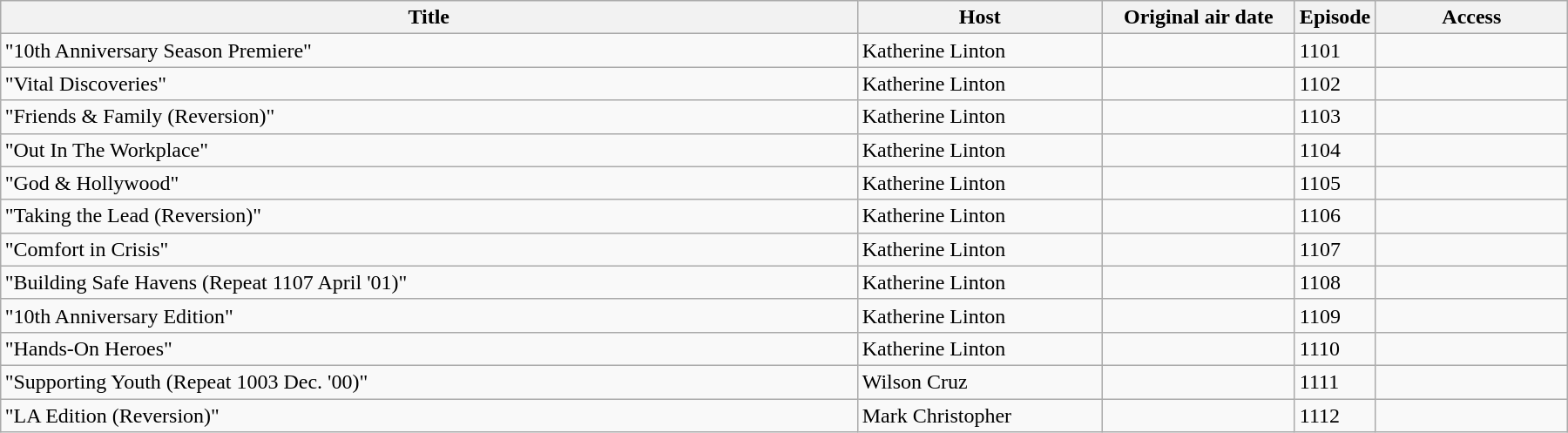<table class="wikitable" style="text-align=center; width:95%; margin:auto;">
<tr>
<th>Title</th>
<th width="180">Host</th>
<th width="140">Original air date</th>
<th width="40">Episode</th>
<th width="140">Access</th>
</tr>
<tr>
<td>"10th Anniversary Season Premiere"</td>
<td>Katherine Linton</td>
<td></td>
<td>1101</td>
<td></td>
</tr>
<tr>
<td>"Vital Discoveries"</td>
<td>Katherine Linton</td>
<td></td>
<td>1102</td>
<td></td>
</tr>
<tr>
<td>"Friends & Family (Reversion)"</td>
<td>Katherine Linton</td>
<td></td>
<td>1103</td>
<td></td>
</tr>
<tr>
<td>"Out In The Workplace"</td>
<td>Katherine Linton</td>
<td></td>
<td>1104</td>
<td></td>
</tr>
<tr>
<td>"God & Hollywood"</td>
<td>Katherine Linton</td>
<td></td>
<td>1105</td>
<td></td>
</tr>
<tr>
<td>"Taking the Lead (Reversion)"</td>
<td>Katherine Linton</td>
<td></td>
<td>1106</td>
<td></td>
</tr>
<tr>
<td>"Comfort in Crisis"</td>
<td>Katherine Linton</td>
<td></td>
<td>1107</td>
<td></td>
</tr>
<tr>
<td>"Building Safe Havens (Repeat 1107 April '01)"</td>
<td>Katherine Linton</td>
<td></td>
<td>1108</td>
<td></td>
</tr>
<tr>
<td>"10th Anniversary Edition"</td>
<td>Katherine Linton</td>
<td></td>
<td>1109</td>
<td></td>
</tr>
<tr>
<td>"Hands-On Heroes"</td>
<td>Katherine Linton</td>
<td></td>
<td>1110</td>
<td></td>
</tr>
<tr>
<td>"Supporting Youth (Repeat 1003 Dec. '00)"</td>
<td>Wilson Cruz</td>
<td></td>
<td>1111</td>
<td></td>
</tr>
<tr>
<td>"LA Edition (Reversion)"</td>
<td>Mark Christopher</td>
<td></td>
<td>1112</td>
<td></td>
</tr>
</table>
